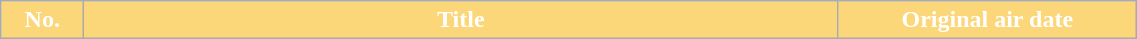<table class="wikitable plainrowheaders" style="width:60%;">
<tr>
<th scope="col" style="background:#fcd779; color:#fff; width:3em;">No.</th>
<th scope="col" style="background:#fcd779; color:#fff;">Title</th>
<th scope="col" style="background:#fcd779; color:#fff; width:12em;">Original air date<br>


</th>
</tr>
</table>
